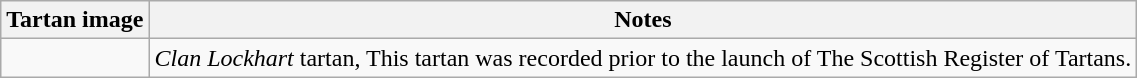<table class="wikitable">
<tr>
<th>Tartan image</th>
<th>Notes</th>
</tr>
<tr>
<td></td>
<td><em>Clan Lockhart</em> tartan, This tartan was recorded prior to the launch of The Scottish Register of Tartans.</td>
</tr>
</table>
